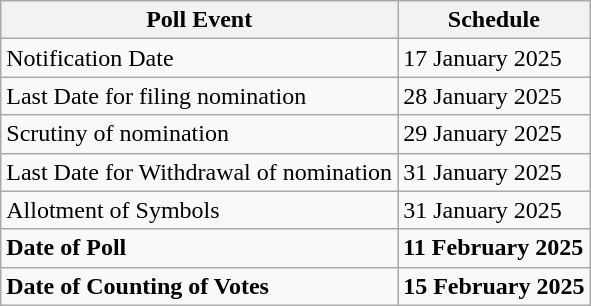<table class="wikitable">
<tr>
<th>Poll Event</th>
<th>Schedule</th>
</tr>
<tr>
<td>Notification Date</td>
<td>17 January 2025</td>
</tr>
<tr>
<td>Last Date for filing nomination</td>
<td>28 January 2025</td>
</tr>
<tr>
<td>Scrutiny of nomination</td>
<td>29 January 2025</td>
</tr>
<tr>
<td>Last Date for Withdrawal of nomination</td>
<td>31 January 2025</td>
</tr>
<tr>
<td>Allotment of Symbols</td>
<td>31 January 2025</td>
</tr>
<tr>
<td><strong>Date of Poll</strong></td>
<td><strong>11 February 2025</strong></td>
</tr>
<tr>
<td><strong>Date of Counting of Votes</strong></td>
<td><strong>15 February 2025</strong></td>
</tr>
</table>
